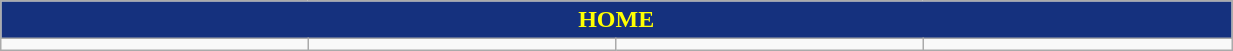<table class="wikitable collapsible collapsed" style="width:65%">
<tr>
<th colspan=7 ! style="color:yellow; background:#15317E">HOME</th>
</tr>
<tr>
<td></td>
<td></td>
<td></td>
<td></td>
</tr>
</table>
